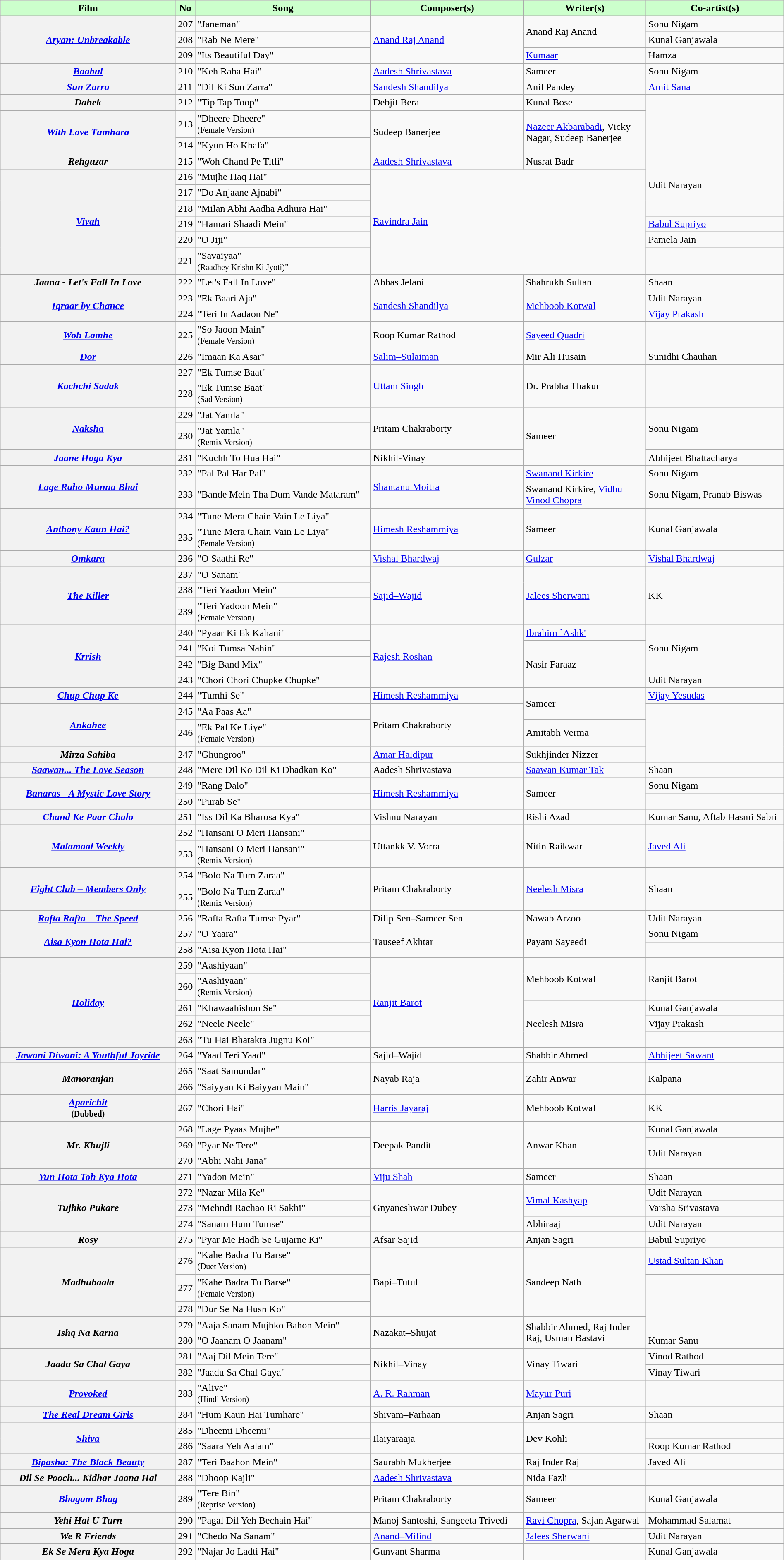<table class="wikitable plainrowheaders" style="width:100%; textcolor:#000">
<tr style="background:#cfc; text-align:center;">
<td scope="col" style="width:23%;"><strong>Film</strong></td>
<td><strong>No</strong></td>
<td scope="col" style="width:23%;"><strong>Song</strong></td>
<td scope="col" style="width:20%;"><strong>Composer(s)</strong></td>
<td scope="col" style="width:16%;"><strong>Writer(s)</strong></td>
<td scope="col" style="width:18%;"><strong>Co-artist(s)</strong></td>
</tr>
<tr>
<th scope="row" rowspan="3"><em><a href='#'>Aryan: Unbreakable</a></em></th>
<td>207</td>
<td>"Janeman"</td>
<td rowspan="3"><a href='#'>Anand Raj Anand</a></td>
<td rowspan="2">Anand Raj Anand</td>
<td>Sonu Nigam</td>
</tr>
<tr>
<td>208</td>
<td>"Rab Ne Mere"</td>
<td>Kunal Ganjawala</td>
</tr>
<tr>
<td>209</td>
<td>"Its Beautiful Day"</td>
<td><a href='#'>Kumaar</a></td>
<td>Hamza</td>
</tr>
<tr>
<th scope="row"><em><a href='#'>Baabul</a></em></th>
<td>210</td>
<td>"Keh Raha Hai"</td>
<td><a href='#'>Aadesh Shrivastava</a></td>
<td>Sameer</td>
<td>Sonu Nigam</td>
</tr>
<tr>
<th scope="row"><em><a href='#'>Sun Zarra</a></em></th>
<td>211</td>
<td>"Dil Ki Sun Zarra"</td>
<td><a href='#'>Sandesh Shandilya</a></td>
<td>Anil Pandey</td>
<td><a href='#'>Amit Sana</a></td>
</tr>
<tr>
<th scope="row"><em>Dahek</em></th>
<td>212</td>
<td>"Tip Tap Toop"</td>
<td>Debjit Bera</td>
<td>Kunal Bose</td>
<td rowspan="3"></td>
</tr>
<tr>
<th scope="row" rowspan="2"><em><a href='#'>With Love Tumhara</a></em></th>
<td>213</td>
<td>"Dheere Dheere" <br><small>(Female Version)</small></td>
<td rowspan="2">Sudeep Banerjee</td>
<td rowspan="2"><a href='#'>Nazeer Akbarabadi</a>, Vicky Nagar, Sudeep Banerjee</td>
</tr>
<tr>
<td>214</td>
<td>"Kyun Ho Khafa"</td>
</tr>
<tr>
<th scope="row"><em>Rehguzar</em></th>
<td>215</td>
<td>"Woh Chand Pe Titli"</td>
<td><a href='#'>Aadesh Shrivastava</a></td>
<td>Nusrat Badr</td>
<td rowspan="4">Udit Narayan</td>
</tr>
<tr>
<th scope="row" rowspan="6"><em><a href='#'>Vivah</a></em></th>
<td>216</td>
<td>"Mujhe Haq Hai"</td>
<td colspan="2" rowspan="6"><a href='#'>Ravindra Jain</a></td>
</tr>
<tr>
<td>217</td>
<td>"Do Anjaane Ajnabi"</td>
</tr>
<tr>
<td>218</td>
<td>"Milan Abhi Aadha Adhura Hai"</td>
</tr>
<tr>
<td>219</td>
<td>"Hamari Shaadi Mein"</td>
<td><a href='#'>Babul Supriyo</a></td>
</tr>
<tr>
<td>220</td>
<td>"O Jiji"</td>
<td>Pamela Jain</td>
</tr>
<tr>
<td>221</td>
<td>"Savaiyaa" <br><small>(Raadhey Krishn Ki Jyoti)</small>"</td>
<td></td>
</tr>
<tr>
<th scope="row"><em>Jaana - Let's Fall In Love</em></th>
<td>222</td>
<td>"Let's Fall In Love"</td>
<td>Abbas Jelani</td>
<td>Shahrukh Sultan</td>
<td>Shaan</td>
</tr>
<tr>
<th scope="row" rowspan="2"><em><a href='#'>Iqraar by Chance</a></em></th>
<td>223</td>
<td>"Ek Baari Aja"</td>
<td rowspan="2"><a href='#'>Sandesh Shandilya</a></td>
<td rowspan="2"><a href='#'>Mehboob Kotwal</a></td>
<td>Udit Narayan</td>
</tr>
<tr>
<td>224</td>
<td>"Teri In Aadaon Ne"</td>
<td><a href='#'>Vijay Prakash</a></td>
</tr>
<tr>
<th scope="row"><em><a href='#'>Woh Lamhe</a></em></th>
<td>225</td>
<td>"So Jaoon Main" <br><small>(Female Version)</small></td>
<td>Roop Kumar Rathod</td>
<td><a href='#'>Sayeed Quadri</a></td>
<td></td>
</tr>
<tr>
<th scope="row"><em><a href='#'>Dor</a></em></th>
<td>226</td>
<td>"Imaan Ka Asar"</td>
<td><a href='#'>Salim–Sulaiman</a></td>
<td>Mir Ali Husain</td>
<td>Sunidhi Chauhan</td>
</tr>
<tr>
<th scope="row" rowspan="2"><em><a href='#'>Kachchi Sadak</a></em></th>
<td>227</td>
<td>"Ek Tumse Baat"</td>
<td rowspan="2"><a href='#'>Uttam Singh</a></td>
<td rowspan="2">Dr. Prabha Thakur</td>
<td rowspan="2"></td>
</tr>
<tr>
<td>228</td>
<td>"Ek Tumse Baat" <br><small>(Sad Version)</small></td>
</tr>
<tr>
<th scope="row" rowspan="2"><em><a href='#'>Naksha</a></em></th>
<td>229</td>
<td>"Jat Yamla"</td>
<td rowspan="2">Pritam Chakraborty</td>
<td rowspan="3">Sameer</td>
<td rowspan="2">Sonu Nigam</td>
</tr>
<tr>
<td>230</td>
<td>"Jat Yamla" <br><small>(Remix Version)</small></td>
</tr>
<tr>
<th scope="row"><em><a href='#'>Jaane Hoga Kya</a></em></th>
<td>231</td>
<td>"Kuchh To Hua Hai"</td>
<td>Nikhil-Vinay</td>
<td>Abhijeet Bhattacharya</td>
</tr>
<tr>
<th scope="row" rowspan="2"><em><a href='#'>Lage Raho Munna Bhai</a></em></th>
<td>232</td>
<td>"Pal Pal Har Pal"</td>
<td rowspan="2"><a href='#'>Shantanu Moitra</a></td>
<td><a href='#'>Swanand Kirkire</a></td>
<td>Sonu Nigam</td>
</tr>
<tr>
<td>233</td>
<td>"Bande Mein Tha Dum Vande Mataram"</td>
<td>Swanand Kirkire, <a href='#'>Vidhu Vinod Chopra</a></td>
<td>Sonu Nigam, Pranab Biswas</td>
</tr>
<tr>
<th scope="row" rowspan="2"><em><a href='#'>Anthony Kaun Hai?</a></em></th>
<td>234</td>
<td>"Tune Mera Chain Vain Le Liya"</td>
<td rowspan="2"><a href='#'>Himesh Reshammiya</a></td>
<td rowspan="2">Sameer</td>
<td rowspan="2">Kunal Ganjawala</td>
</tr>
<tr>
<td>235</td>
<td>"Tune Mera Chain Vain Le Liya" <br><small>(Female Version)</small></td>
</tr>
<tr>
<th scope="row"><em><a href='#'>Omkara</a></em></th>
<td>236</td>
<td>"O Saathi Re"</td>
<td><a href='#'>Vishal Bhardwaj</a></td>
<td><a href='#'>Gulzar</a></td>
<td><a href='#'>Vishal Bhardwaj</a></td>
</tr>
<tr>
<th scope="row" rowspan="3"><em><a href='#'>The Killer</a></em></th>
<td>237</td>
<td>"O Sanam"</td>
<td rowspan="3"><a href='#'>Sajid–Wajid</a></td>
<td rowspan="3"><a href='#'>Jalees Sherwani</a></td>
<td rowspan="3">KK</td>
</tr>
<tr>
<td>238</td>
<td>"Teri Yaadon Mein"</td>
</tr>
<tr>
<td>239</td>
<td>"Teri Yadoon Mein" <br><small>(Female Version)</small></td>
</tr>
<tr>
<th scope="row" rowspan="4"><em><a href='#'>Krrish</a></em></th>
<td>240</td>
<td>"Pyaar Ki Ek Kahani"</td>
<td rowspan="4"><a href='#'>Rajesh Roshan</a></td>
<td><a href='#'>Ibrahim `Ashk'</a></td>
<td rowspan="3">Sonu Nigam</td>
</tr>
<tr>
<td>241</td>
<td>"Koi Tumsa Nahin"</td>
<td rowspan="3">Nasir Faraaz</td>
</tr>
<tr>
<td>242</td>
<td>"Big Band Mix"</td>
</tr>
<tr>
<td>243</td>
<td>"Chori Chori Chupke Chupke"</td>
<td>Udit Narayan</td>
</tr>
<tr>
<th scope="row"><em><a href='#'>Chup Chup Ke</a></em></th>
<td>244</td>
<td>"Tumhi Se"</td>
<td><a href='#'>Himesh Reshammiya</a></td>
<td rowspan="2">Sameer</td>
<td><a href='#'>Vijay Yesudas</a></td>
</tr>
<tr>
<th scope="row" rowspan="2"><em><a href='#'>Ankahee</a></em></th>
<td>245</td>
<td>"Aa Paas Aa"</td>
<td rowspan="2">Pritam Chakraborty</td>
<td rowspan="3"></td>
</tr>
<tr>
<td>246</td>
<td>"Ek Pal Ke Liye" <br><small>(Female Version)</small></td>
<td>Amitabh Verma</td>
</tr>
<tr>
<th scope="row"><em>Mirza Sahiba</em></th>
<td>247</td>
<td>"Ghungroo"</td>
<td><a href='#'>Amar Haldipur</a></td>
<td>Sukhjinder Nizzer</td>
</tr>
<tr>
<th scope="row"><em><a href='#'>Saawan... The Love Season</a></em></th>
<td>248</td>
<td>"Mere Dil Ko Dil Ki Dhadkan Ko"</td>
<td>Aadesh Shrivastava</td>
<td><a href='#'>Saawan Kumar Tak</a></td>
<td>Shaan</td>
</tr>
<tr>
<th scope="row" rowspan="2"><em><a href='#'>Banaras - A Mystic Love Story</a></em></th>
<td>249</td>
<td>"Rang Dalo"</td>
<td rowspan="2"><a href='#'>Himesh Reshammiya</a></td>
<td rowspan="2">Sameer</td>
<td>Sonu Nigam</td>
</tr>
<tr>
<td>250</td>
<td>"Purab Se"</td>
<td></td>
</tr>
<tr>
<th scope="row"><em><a href='#'>Chand Ke Paar Chalo</a></em></th>
<td>251</td>
<td>"Iss Dil Ka Bharosa Kya"</td>
<td>Vishnu Narayan</td>
<td>Rishi Azad</td>
<td>Kumar Sanu, Aftab Hasmi Sabri</td>
</tr>
<tr>
<th scope="row" rowspan="2"><em><a href='#'>Malamaal Weekly</a></em></th>
<td>252</td>
<td>"Hansani O Meri Hansani"</td>
<td rowspan="2">Uttankk V. Vorra</td>
<td rowspan="2">Nitin Raikwar</td>
<td rowspan="2"><a href='#'>Javed Ali</a></td>
</tr>
<tr>
<td>253</td>
<td>"Hansani O Meri Hansani" <br><small>(Remix Version)</small></td>
</tr>
<tr>
<th scope="row" rowspan="2"><em><a href='#'>Fight Club – Members Only</a></em></th>
<td>254</td>
<td>"Bolo Na Tum Zaraa"</td>
<td rowspan="2">Pritam Chakraborty</td>
<td rowspan="2"><a href='#'>Neelesh Misra</a></td>
<td rowspan="2">Shaan</td>
</tr>
<tr>
<td>255</td>
<td>"Bolo Na Tum Zaraa" <br><small>(Remix Version)</small></td>
</tr>
<tr>
<th scope="row"><em><a href='#'>Rafta Rafta – The Speed</a></em></th>
<td>256</td>
<td>"Rafta Rafta Tumse Pyar"</td>
<td>Dilip Sen–Sameer Sen</td>
<td>Nawab Arzoo</td>
<td>Udit Narayan</td>
</tr>
<tr>
<th scope="row" rowspan="2"><em><a href='#'>Aisa Kyon Hota Hai?</a></em></th>
<td>257</td>
<td>"O Yaara"</td>
<td rowspan="2">Tauseef Akhtar</td>
<td rowspan="2">Payam Sayeedi</td>
<td>Sonu Nigam</td>
</tr>
<tr>
<td>258</td>
<td>"Aisa Kyon Hota Hai"</td>
<td></td>
</tr>
<tr>
<th scope="row" rowspan="5"><em><a href='#'>Holiday</a></em></th>
<td>259</td>
<td>"Aashiyaan"</td>
<td rowspan="5"><a href='#'>Ranjit Barot</a></td>
<td rowspan="2">Mehboob Kotwal</td>
<td rowspan="2">Ranjit Barot</td>
</tr>
<tr>
<td>260</td>
<td>"Aashiyaan" <br><small>(Remix Version)</small></td>
</tr>
<tr>
<td>261</td>
<td>"Khawaahishon Se"</td>
<td rowspan="3">Neelesh Misra</td>
<td>Kunal Ganjawala</td>
</tr>
<tr>
<td>262</td>
<td>"Neele Neele"</td>
<td>Vijay Prakash</td>
</tr>
<tr>
<td>263</td>
<td>"Tu Hai Bhatakta Jugnu Koi"</td>
<td></td>
</tr>
<tr>
<th scope="row"><em><a href='#'>Jawani Diwani: A Youthful Joyride</a></em></th>
<td>264</td>
<td>"Yaad Teri Yaad"</td>
<td>Sajid–Wajid</td>
<td>Shabbir Ahmed</td>
<td><a href='#'>Abhijeet Sawant</a></td>
</tr>
<tr>
<th scope="row" rowspan="2"><em>Manoranjan</em></th>
<td>265</td>
<td>"Saat Samundar"</td>
<td rowspan="2">Nayab Raja</td>
<td rowspan="2">Zahir Anwar</td>
<td rowspan="2">Kalpana</td>
</tr>
<tr>
<td>266</td>
<td>"Saiyyan Ki Baiyyan Main"</td>
</tr>
<tr>
<th scope="row"><em><a href='#'>Aparichit</a></em><br><small>(Dubbed)</small></th>
<td>267</td>
<td>"Chori Hai"</td>
<td><a href='#'>Harris Jayaraj</a></td>
<td>Mehboob Kotwal</td>
<td>KK</td>
</tr>
<tr>
<th scope="row" rowspan="3"><em>Mr. Khujli</em></th>
<td>268</td>
<td>"Lage Pyaas Mujhe"</td>
<td rowspan="3">Deepak Pandit</td>
<td rowspan="3">Anwar Khan</td>
<td>Kunal Ganjawala</td>
</tr>
<tr>
<td>269</td>
<td>"Pyar Ne Tere"</td>
<td rowspan="2">Udit Narayan</td>
</tr>
<tr>
<td>270</td>
<td>"Abhi Nahi Jana"</td>
</tr>
<tr>
<th scope="row"><em><a href='#'>Yun Hota Toh Kya Hota</a></em></th>
<td>271</td>
<td>"Yadon Mein"</td>
<td><a href='#'>Viju Shah</a></td>
<td>Sameer</td>
<td>Shaan</td>
</tr>
<tr>
<th scope="row" rowspan="3"><em>Tujhko Pukare</em></th>
<td>272</td>
<td>"Nazar Mila Ke"</td>
<td rowspan="3">Gnyaneshwar Dubey</td>
<td rowspan="2"><a href='#'>Vimal Kashyap</a></td>
<td>Udit Narayan</td>
</tr>
<tr>
<td>273</td>
<td>"Mehndi Rachao Ri Sakhi"</td>
<td>Varsha Srivastava</td>
</tr>
<tr>
<td>274</td>
<td>"Sanam Hum Tumse"</td>
<td>Abhiraaj</td>
<td>Udit Narayan</td>
</tr>
<tr>
<th scope="row"><em>Rosy</em></th>
<td>275</td>
<td>"Pyar Me Hadh Se Gujarne Ki"</td>
<td>Afsar Sajid</td>
<td>Anjan Sagri</td>
<td>Babul Supriyo</td>
</tr>
<tr>
<th scope="row" rowspan="3"><em>Madhubaala</em></th>
<td>276</td>
<td>"Kahe Badra Tu Barse" <br><small>(Duet Version)</small></td>
<td rowspan="3">Bapi–Tutul</td>
<td rowspan="3">Sandeep Nath</td>
<td><a href='#'>Ustad Sultan Khan</a></td>
</tr>
<tr>
<td>277</td>
<td>"Kahe Badra Tu Barse" <br><small>(Female Version)</small></td>
<td rowspan="3"></td>
</tr>
<tr>
<td>278</td>
<td>"Dur Se Na Husn Ko"</td>
</tr>
<tr>
<th scope="row" rowspan="2"><em>Ishq Na Karna</em></th>
<td>279</td>
<td>"Aaja Sanam Mujhko Bahon Mein"</td>
<td rowspan="2">Nazakat–Shujat</td>
<td rowspan="2">Shabbir Ahmed, Raj Inder Raj, Usman Bastavi</td>
</tr>
<tr>
<td>280</td>
<td>"O Jaanam O Jaanam"</td>
<td>Kumar Sanu</td>
</tr>
<tr>
<th scope="row" rowspan="2"><em>Jaadu Sa Chal Gaya</em></th>
<td>281</td>
<td>"Aaj Dil Mein Tere"</td>
<td rowspan="2">Nikhil–Vinay</td>
<td rowspan="2">Vinay Tiwari</td>
<td>Vinod Rathod</td>
</tr>
<tr>
<td>282</td>
<td>"Jaadu Sa Chal Gaya"</td>
<td>Vinay Tiwari</td>
</tr>
<tr>
<th scope="row"><em><a href='#'>Provoked</a></em></th>
<td>283</td>
<td>"Alive" <br><small>(Hindi Version)</small></td>
<td><a href='#'>A. R. Rahman</a></td>
<td><a href='#'>Mayur Puri</a></td>
<td></td>
</tr>
<tr>
<th scope="row"><em><a href='#'>The Real Dream Girls</a></em></th>
<td>284</td>
<td>"Hum Kaun Hai Tumhare"</td>
<td>Shivam–Farhaan</td>
<td>Anjan Sagri</td>
<td>Shaan</td>
</tr>
<tr>
<th scope="row" rowspan="2"><em><a href='#'>Shiva</a></em></th>
<td>285</td>
<td>"Dheemi Dheemi"</td>
<td rowspan="2">Ilaiyaraaja</td>
<td rowspan="2">Dev Kohli</td>
<td></td>
</tr>
<tr>
<td>286</td>
<td>"Saara Yeh Aalam"</td>
<td>Roop Kumar Rathod</td>
</tr>
<tr>
<th scope="row"><em><a href='#'>Bipasha: The Black Beauty</a></em></th>
<td>287</td>
<td>"Teri Baahon Mein"</td>
<td>Saurabh Mukherjee</td>
<td>Raj Inder Raj</td>
<td>Javed Ali</td>
</tr>
<tr>
<th scope="row"><em>Dil Se Pooch... Kidhar Jaana Hai</em></th>
<td>288</td>
<td>"Dhoop Kajli"</td>
<td><a href='#'>Aadesh Shrivastava</a></td>
<td>Nida Fazli</td>
<td></td>
</tr>
<tr>
<th scope="row"><em><a href='#'>Bhagam Bhag</a></em></th>
<td>289</td>
<td>"Tere Bin"<br><small>(Reprise Version)</small></td>
<td>Pritam Chakraborty</td>
<td>Sameer</td>
<td>Kunal Ganjawala</td>
</tr>
<tr>
<th scope="row"><em>Yehi Hai U Turn</em></th>
<td>290</td>
<td>"Pagal Dil Yeh Bechain Hai"</td>
<td>Manoj Santoshi, Sangeeta Trivedi</td>
<td><a href='#'>Ravi Chopra</a>, Sajan Agarwal</td>
<td>Mohammad Salamat</td>
</tr>
<tr>
<th scope="row"><em>We R Friends</em></th>
<td>291</td>
<td>"Chedo Na Sanam"</td>
<td><a href='#'>Anand–Milind</a></td>
<td><a href='#'>Jalees Sherwani</a></td>
<td>Udit Narayan</td>
</tr>
<tr>
<th scope="row"><em>Ek Se Mera Kya Hoga</em></th>
<td>292</td>
<td>"Najar Jo Ladti Hai"</td>
<td>Gunvant Sharma</td>
<td></td>
<td>Kunal Ganjawala</td>
</tr>
</table>
